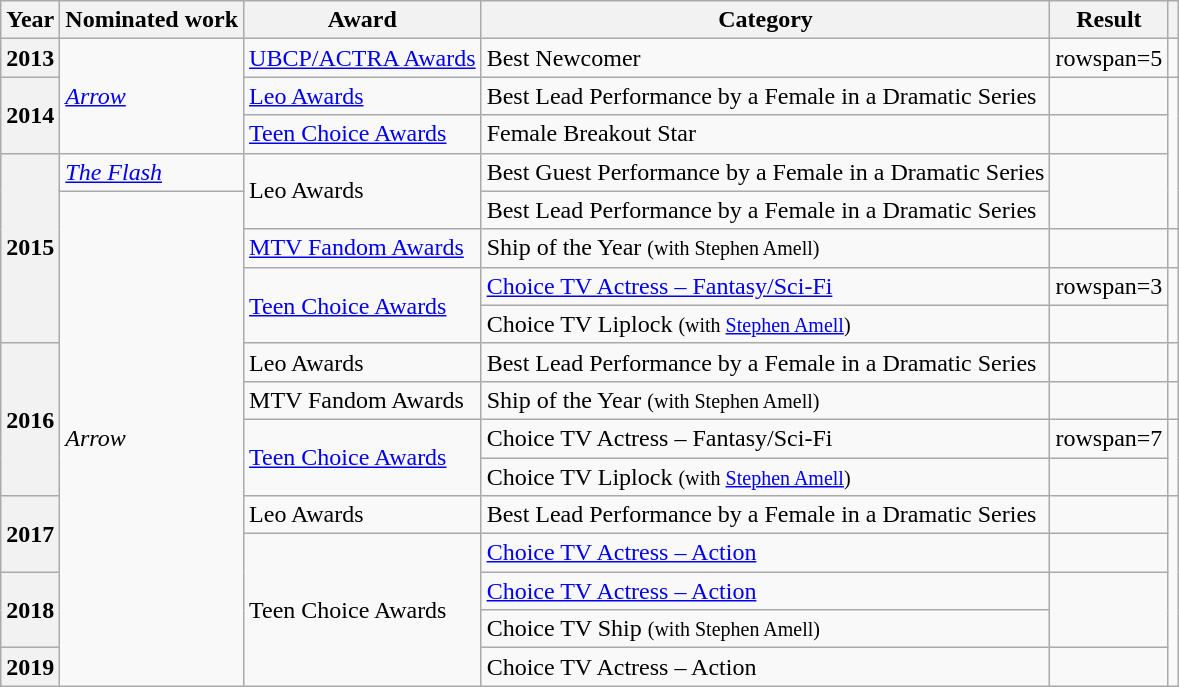<table class="wikitable sortable">
<tr>
<th>Year</th>
<th>Nominated work</th>
<th>Award</th>
<th>Category</th>
<th>Result</th>
<th class="unsortable"></th>
</tr>
<tr>
<th>2013</th>
<td rowspan=3><em><a href='#'>Arrow</a></em></td>
<td><a href='#'>UBCP/ACTRA Awards</a></td>
<td>Best Newcomer</td>
<td>rowspan=5 </td>
<td Style="text-align:center;"></td>
</tr>
<tr>
<th rowspan="2">2014</th>
<td><a href='#'>Leo Awards</a></td>
<td>Best Lead Performance by a Female in a Dramatic Series</td>
<td style="text-align:center;"></td>
</tr>
<tr>
<td><a href='#'>Teen Choice Awards</a></td>
<td>Female Breakout Star</td>
<td style="text-align:center;"></td>
</tr>
<tr>
<th rowspan="5">2015</th>
<td><em><a href='#'>The Flash</a></em></td>
<td rowspan=2>Leo Awards</td>
<td>Best Guest Performance by a Female in a Dramatic Series</td>
<td style="text-align:center;" rowspan="2"></td>
</tr>
<tr>
<td rowspan=13><em>Arrow</em></td>
<td>Best Lead Performance by a Female in a Dramatic Series</td>
</tr>
<tr>
<td><a href='#'>MTV Fandom Awards</a></td>
<td>Ship of the Year <small>(with Stephen Amell)</small></td>
<td></td>
<td style="text-align:center;"></td>
</tr>
<tr>
<td rowspan=2><a href='#'>Teen Choice Awards</a></td>
<td><a href='#'>Choice TV Actress – Fantasy/Sci-Fi</a></td>
<td>rowspan=3 </td>
<td style="text-align:center;" rowspan="2"></td>
</tr>
<tr>
<td>Choice TV Liplock <small>(with <a href='#'>Stephen Amell</a>)</small></td>
</tr>
<tr>
<th rowspan="4">2016</th>
<td>Leo Awards</td>
<td>Best Lead Performance by a Female in a Dramatic Series</td>
<td style="text-align:center;"></td>
</tr>
<tr>
<td>MTV Fandom Awards</td>
<td>Ship of the Year <small>(with Stephen Amell)</small></td>
<td></td>
<td style="text-align:center;"></td>
</tr>
<tr>
<td rowspan=2><a href='#'>Teen Choice Awards</a></td>
<td>Choice TV Actress – Fantasy/Sci-Fi</td>
<td>rowspan=7 </td>
<td style="text-align:center;" rowspan="2"></td>
</tr>
<tr>
<td>Choice TV Liplock <small>(with <a href='#'>Stephen Amell</a>)</small></td>
</tr>
<tr>
<th rowspan="2">2017</th>
<td>Leo Awards</td>
<td>Best Lead Performance by a Female in a Dramatic Series</td>
<td style="text-align:center;"></td>
</tr>
<tr>
<td rowspan=4>Teen Choice Awards</td>
<td><a href='#'>Choice TV Actress – Action</a></td>
<td style="text-align:center;"></td>
</tr>
<tr>
<th rowspan="2">2018</th>
<td><a href='#'>Choice TV Actress – Action</a></td>
<td style="text-align:center;" rowspan=2></td>
</tr>
<tr>
<td>Choice TV Ship <small>(with Stephen Amell)</small></td>
</tr>
<tr>
<th>2019</th>
<td Teen Choice Award for Choice TV Actress Action>Choice TV Actress – Action</td>
<td style="text-align:center;"></td>
</tr>
</table>
